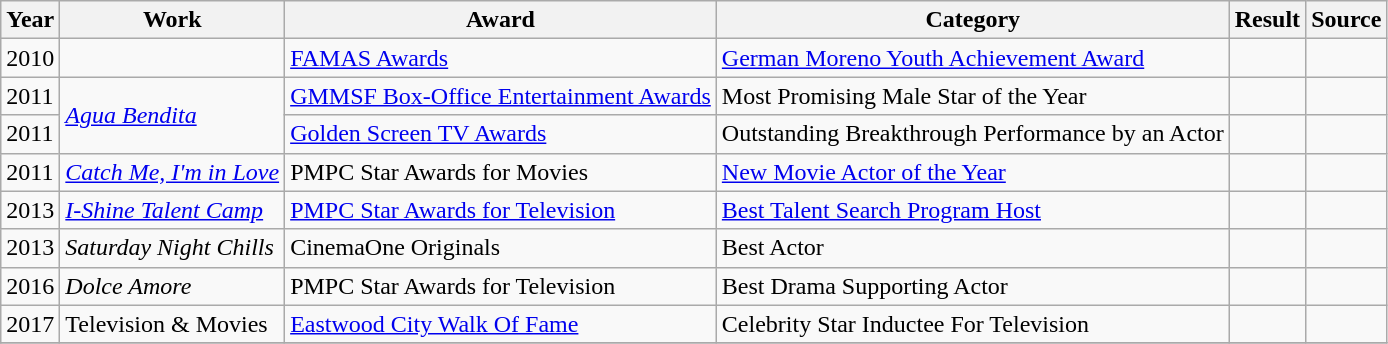<table class="wikitable">
<tr>
<th>Year</th>
<th>Work</th>
<th>Award</th>
<th>Category</th>
<th>Result</th>
<th>Source </th>
</tr>
<tr>
<td>2010</td>
<td></td>
<td><a href='#'>FAMAS Awards</a></td>
<td><a href='#'>German Moreno Youth Achievement Award</a></td>
<td></td>
<td></td>
</tr>
<tr>
<td>2011</td>
<td rowspan="2"><em><a href='#'>Agua Bendita</a></em></td>
<td><a href='#'>GMMSF Box-Office Entertainment Awards</a></td>
<td>Most Promising Male Star of the Year</td>
<td></td>
<td></td>
</tr>
<tr>
<td>2011</td>
<td><a href='#'>Golden Screen TV Awards</a></td>
<td>Outstanding Breakthrough Performance by an Actor</td>
<td></td>
<td></td>
</tr>
<tr>
<td>2011</td>
<td><em><a href='#'>Catch Me, I'm in Love</a></em></td>
<td>PMPC Star Awards for Movies</td>
<td><a href='#'>New Movie Actor of the Year</a></td>
<td></td>
<td></td>
</tr>
<tr>
<td>2013</td>
<td><em><a href='#'>I-Shine Talent Camp</a></em></td>
<td><a href='#'>PMPC Star Awards for Television</a></td>
<td><a href='#'>Best Talent Search Program Host</a></td>
<td></td>
<td></td>
</tr>
<tr>
<td>2013</td>
<td><em>Saturday Night Chills</em></td>
<td>CinemaOne Originals</td>
<td>Best Actor</td>
<td></td>
<td></td>
</tr>
<tr>
<td>2016</td>
<td><em>Dolce Amore</em></td>
<td>PMPC Star Awards for Television</td>
<td>Best Drama Supporting Actor</td>
<td></td>
<td></td>
</tr>
<tr>
<td>2017</td>
<td>Television & Movies</td>
<td><a href='#'>Eastwood City Walk Of Fame</a></td>
<td>Celebrity Star Inductee For Television</td>
<td></td>
<td></td>
</tr>
<tr>
</tr>
</table>
